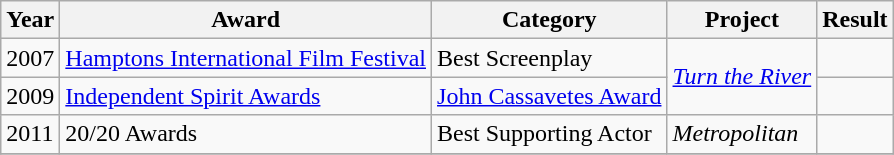<table class="wikitable">
<tr>
<th>Year</th>
<th>Award</th>
<th>Category</th>
<th>Project</th>
<th class="unsortable">Result</th>
</tr>
<tr>
<td>2007</td>
<td><a href='#'>Hamptons International Film Festival</a></td>
<td>Best Screenplay</td>
<td rowspan=2><em><a href='#'>Turn the River</a></em></td>
<td></td>
</tr>
<tr>
<td>2009</td>
<td><a href='#'>Independent Spirit Awards</a></td>
<td><a href='#'>John Cassavetes Award</a></td>
<td></td>
</tr>
<tr>
<td>2011</td>
<td>20/20 Awards</td>
<td>Best Supporting Actor</td>
<td><em>Metropolitan</em></td>
<td></td>
</tr>
<tr>
</tr>
</table>
